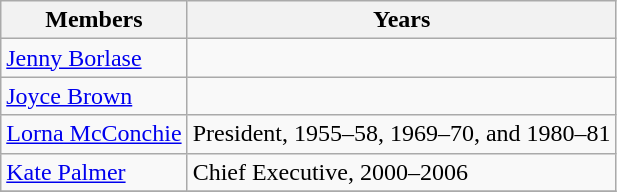<table class="wikitable collapsible">
<tr>
<th>Members</th>
<th>Years</th>
</tr>
<tr>
<td><a href='#'>Jenny Borlase</a></td>
<td></td>
</tr>
<tr>
<td><a href='#'>Joyce Brown</a></td>
<td></td>
</tr>
<tr>
<td><a href='#'>Lorna McConchie</a></td>
<td>President, 1955–58, 1969–70, and 1980–81</td>
</tr>
<tr>
<td><a href='#'>Kate Palmer</a></td>
<td>Chief Executive, 2000–2006</td>
</tr>
<tr>
</tr>
</table>
